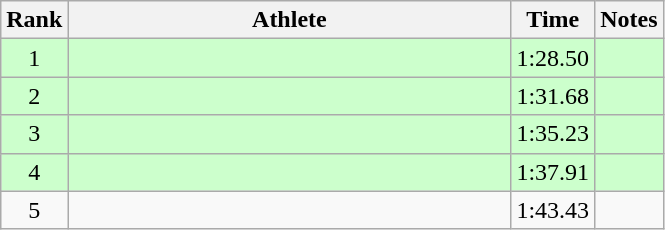<table class="wikitable" style="text-align:center">
<tr>
<th>Rank</th>
<th Style="width:18em">Athlete</th>
<th>Time</th>
<th>Notes</th>
</tr>
<tr style="background:#cfc">
<td>1</td>
<td style="text-align:left"></td>
<td>1:28.50</td>
<td></td>
</tr>
<tr style="background:#cfc">
<td>2</td>
<td style="text-align:left"></td>
<td>1:31.68</td>
<td></td>
</tr>
<tr style="background:#cfc">
<td>3</td>
<td style="text-align:left"></td>
<td>1:35.23</td>
<td></td>
</tr>
<tr style="background:#cfc">
<td>4</td>
<td style="text-align:left"></td>
<td>1:37.91</td>
<td></td>
</tr>
<tr>
<td>5</td>
<td style="text-align:left"></td>
<td>1:43.43</td>
<td></td>
</tr>
</table>
